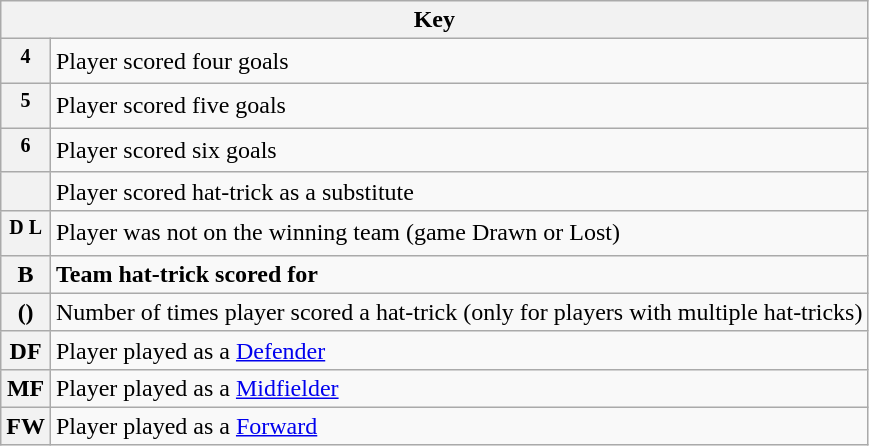<table class="wikitable plainrowheaders">
<tr>
<th colspan="2" scope="col">Key</th>
</tr>
<tr>
<th align="left" scope="row"><sup>4</sup></th>
<td align="left">Player scored four goals</td>
</tr>
<tr>
<th align="left" scope="row"><sup>5</sup></th>
<td align="left">Player scored five goals</td>
</tr>
<tr>
<th align="left" scope="row"><sup>6</sup></th>
<td align="left">Player scored six goals</td>
</tr>
<tr>
<th align="left" scope="row"></th>
<td align="left">Player scored hat-trick as a substitute</td>
</tr>
<tr>
<th align="left" scope="row"><sup>D L</sup></th>
<td align="left">Player was not on the winning team (game Drawn or Lost)</td>
</tr>
<tr>
<th align="left" scope="row"><strong>B</strong></th>
<td align="left"><strong>Team hat-trick scored for</strong></td>
</tr>
<tr>
<th align="left" scope="row">()</th>
<td align="left">Number of times player scored a hat-trick (only for players with multiple hat-tricks)</td>
</tr>
<tr>
<th align="left" scope="row">DF</th>
<td align="left">Player played as a <a href='#'>Defender</a></td>
</tr>
<tr>
<th align="left" scope="row">MF</th>
<td align="left">Player played as a <a href='#'>Midfielder</a></td>
</tr>
<tr>
<th align="left" scope="row">FW</th>
<td align="left">Player played as a <a href='#'>Forward</a></td>
</tr>
</table>
